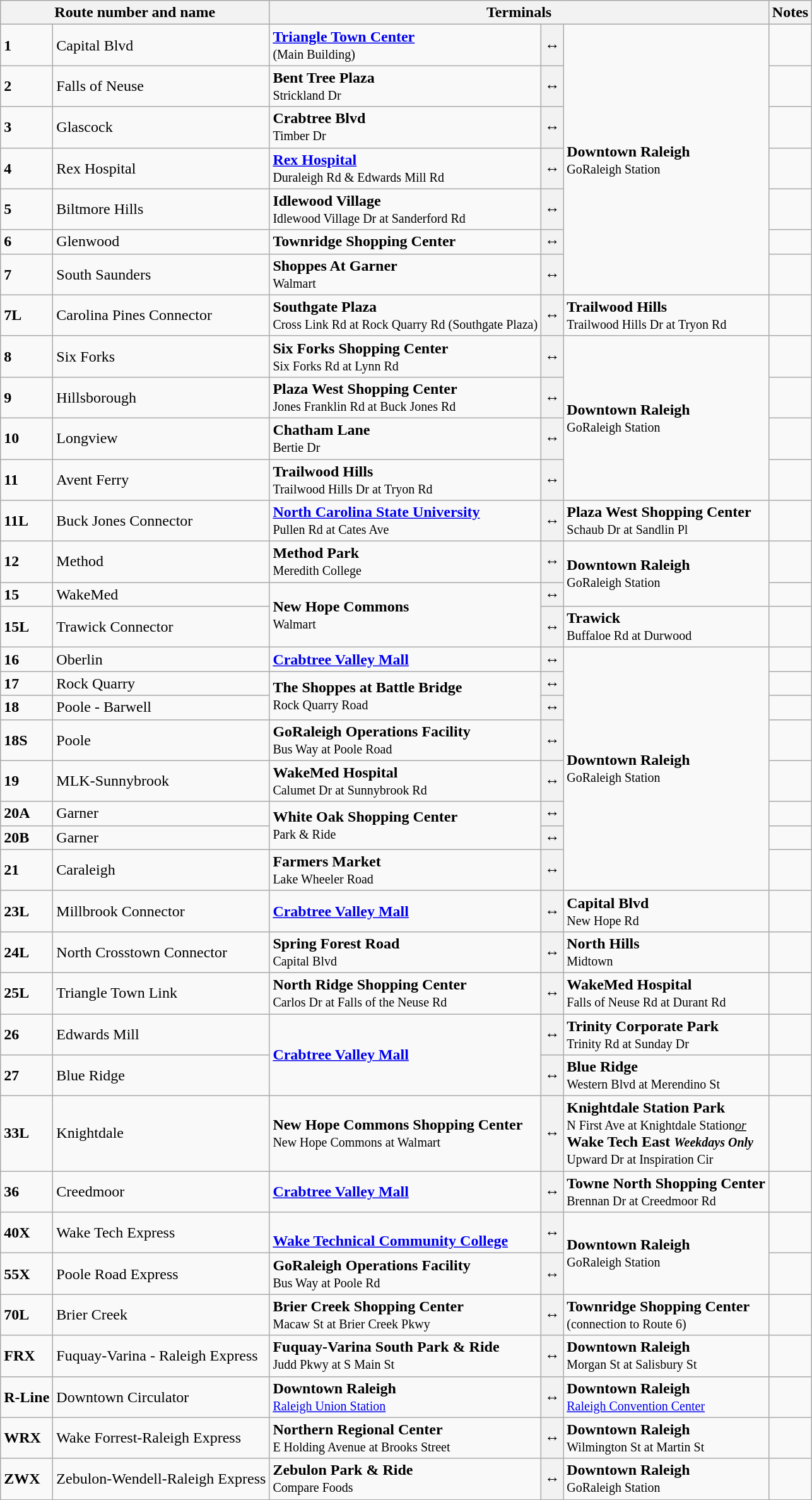<table class="wikitable" | 3rdcoltitle="Refs" 3rdcolunsortable="yes">
<tr>
<th colspan="2">Route number and name</th>
<th colspan="3">Terminals</th>
<th>Notes</th>
</tr>
<tr>
<td><strong>1</strong></td>
<td>Capital Blvd</td>
<td><strong><a href='#'>Triangle Town Center</a></strong><br><small>(Main Building)</small></td>
<th>↔</th>
<td rowspan="7"><strong>Downtown Raleigh</strong><br><small>GoRaleigh Station</small></td>
<td></td>
</tr>
<tr>
<td><strong>2</strong></td>
<td>Falls of Neuse</td>
<td><strong>Bent Tree Plaza</strong><br><small>Strickland Dr</small></td>
<th>↔</th>
<td></td>
</tr>
<tr>
<td><strong>3</strong></td>
<td>Glascock</td>
<td><strong>Crabtree Blvd</strong><br><small>Timber Dr</small></td>
<th>↔</th>
<td></td>
</tr>
<tr>
<td><strong>4</strong></td>
<td>Rex Hospital</td>
<td><a href='#'><strong>Rex Hospital</strong></a><br><small>Duraleigh Rd & Edwards Mill Rd</small></td>
<th>↔</th>
<td></td>
</tr>
<tr>
<td><strong>5</strong></td>
<td>Biltmore Hills</td>
<td><strong>Idlewood Village</strong><br><small>Idlewood Village Dr at Sanderford Rd</small></td>
<th>↔</th>
<td></td>
</tr>
<tr>
<td><strong>6</strong></td>
<td>Glenwood</td>
<td><strong>Townridge Shopping Center</strong></td>
<th>↔</th>
<td></td>
</tr>
<tr>
<td><strong>7</strong></td>
<td>South Saunders</td>
<td><strong>Shoppes At Garner</strong><br><small>Walmart</small></td>
<th>↔</th>
<td></td>
</tr>
<tr>
<td><strong>7L</strong></td>
<td>Carolina Pines Connector</td>
<td><strong>Southgate Plaza</strong><br><small>Cross Link Rd at Rock Quarry Rd (Southgate Plaza)</small></td>
<th>↔</th>
<td><strong>Trailwood Hills</strong><br><small>Trailwood Hills Dr at Tryon Rd</small></td>
<td></td>
</tr>
<tr>
<td><strong>8</strong></td>
<td>Six Forks</td>
<td><strong>Six Forks Shopping Center</strong><br><small>Six Forks Rd at Lynn Rd</small></td>
<th>↔</th>
<td rowspan="4"><strong>Downtown Raleigh</strong><br><small>GoRaleigh Station</small></td>
<td></td>
</tr>
<tr>
<td><strong>9</strong></td>
<td>Hillsborough</td>
<td><strong>Plaza West Shopping Center</strong><br><small>Jones Franklin Rd at Buck Jones Rd</small></td>
<th>↔</th>
<td></td>
</tr>
<tr>
<td><strong>10</strong></td>
<td>Longview</td>
<td><strong>Chatham Lane</strong><br><small>Bertie Dr</small></td>
<th>↔</th>
<td></td>
</tr>
<tr>
<td><strong>11</strong></td>
<td>Avent Ferry</td>
<td><strong>Trailwood Hills</strong><br><small>Trailwood Hills Dr at Tryon Rd</small></td>
<th>↔</th>
<td></td>
</tr>
<tr>
<td><strong>11L</strong></td>
<td>Buck Jones Connector</td>
<td><strong><a href='#'>North Carolina State University</a></strong><br><small>Pullen Rd at Cates Ave</small></td>
<th>↔</th>
<td><strong>Plaza West Shopping Center</strong><br><small>Schaub Dr at Sandlin Pl</small></td>
<td></td>
</tr>
<tr>
<td><strong>12</strong></td>
<td>Method</td>
<td><strong>Method Park</strong><br><small>Meredith College</small></td>
<th>↔</th>
<td rowspan="2"><strong>Downtown Raleigh</strong><br><small>GoRaleigh Station</small></td>
<td></td>
</tr>
<tr>
<td><strong>15</strong></td>
<td>WakeMed</td>
<td rowspan="2"><strong>New Hope Commons</strong><br><small>Walmart</small></td>
<th>↔</th>
<td></td>
</tr>
<tr>
<td><strong>15L</strong></td>
<td>Trawick Connector</td>
<th>↔</th>
<td><strong>Trawick</strong><br><small>Buffaloe Rd at Durwood</small></td>
<td></td>
</tr>
<tr>
<td><strong>16</strong></td>
<td>Oberlin</td>
<td><strong><a href='#'>Crabtree Valley Mall</a></strong></td>
<th>↔</th>
<td rowspan="8"><strong>Downtown Raleigh</strong><br><small>GoRaleigh Station</small></td>
<td></td>
</tr>
<tr>
<td><strong>17</strong></td>
<td>Rock Quarry</td>
<td rowspan="2"><strong>The Shoppes at Battle Bridge</strong><br><small>Rock Quarry Road</small></td>
<th>↔</th>
<td></td>
</tr>
<tr>
<td><strong>18</strong></td>
<td>Poole - Barwell</td>
<th>↔</th>
<td></td>
</tr>
<tr>
<td><strong>18S</strong></td>
<td>Poole</td>
<td><strong>GoRaleigh Operations Facility</strong><br><small>Bus Way at Poole Road</small></td>
<th>↔</th>
<td></td>
</tr>
<tr>
<td><strong>19</strong></td>
<td>MLK-Sunnybrook</td>
<td><strong>WakeMed Hospital</strong><br><small>Calumet Dr at Sunnybrook Rd</small></td>
<th>↔</th>
<td></td>
</tr>
<tr>
<td><strong>20A</strong></td>
<td>Garner</td>
<td rowspan="2"><strong>White Oak Shopping Center</strong><br><small>Park & Ride</small></td>
<th>↔</th>
<td></td>
</tr>
<tr>
<td><strong>20B</strong></td>
<td>Garner</td>
<th>↔</th>
<td></td>
</tr>
<tr>
<td><strong>21</strong></td>
<td>Caraleigh</td>
<td><strong>Farmers Market</strong><br><small>Lake Wheeler Road</small></td>
<th>↔</th>
<td></td>
</tr>
<tr>
<td><strong>23L</strong></td>
<td>Millbrook Connector</td>
<td><strong><a href='#'>Crabtree Valley Mall</a></strong></td>
<th>↔</th>
<td><strong>Capital Blvd</strong><br><small>New Hope Rd</small></td>
<td></td>
</tr>
<tr>
<td><strong>24L</strong></td>
<td>North Crosstown Connector</td>
<td><strong>Spring Forest Road</strong><br><small>Capital Blvd</small></td>
<th>↔</th>
<td><strong>North Hills</strong><br><small>Midtown</small></td>
<td></td>
</tr>
<tr>
<td><strong>25L</strong></td>
<td>Triangle Town Link</td>
<td><strong>North Ridge Shopping Center</strong><br><small>Carlos Dr at Falls of the Neuse Rd</small></td>
<th>↔</th>
<td><strong>WakeMed Hospital</strong><br><small>Falls of Neuse Rd at Durant Rd</small></td>
<td></td>
</tr>
<tr>
<td><strong>26</strong></td>
<td>Edwards Mill</td>
<td rowspan="2"><strong><a href='#'>Crabtree Valley Mall</a></strong></td>
<th>↔</th>
<td><strong>Trinity Corporate Park</strong><br><small>Trinity Rd at Sunday Dr</small></td>
<td></td>
</tr>
<tr>
<td><strong>27</strong></td>
<td>Blue Ridge</td>
<th>↔</th>
<td><strong>Blue Ridge</strong><br><small>Western Blvd at Merendino St</small></td>
<td></td>
</tr>
<tr>
<td><strong>33L</strong></td>
<td>Knightdale</td>
<td><strong>New Hope Commons Shopping Center</strong><br><small>New Hope Commons at Walmart</small></td>
<th>↔</th>
<td><strong>Knightdale Station Park</strong><br><small>N First Ave at Knightdale Station</small><u><em><small>or</small></em></u><br><strong>Wake Tech East</strong> <small><strong><em>Weekdays Only</em></strong><br>Upward Dr at Inspiration Cir</small></td>
<td></td>
</tr>
<tr>
<td><strong>36</strong></td>
<td>Creedmoor</td>
<td><strong><a href='#'>Crabtree Valley Mall</a></strong></td>
<th>↔</th>
<td><strong>Towne North Shopping Center</strong><br><small>Brennan Dr at Creedmoor Rd</small></td>
<td></td>
</tr>
<tr>
<td><strong>40X</strong></td>
<td>Wake Tech Express</td>
<td><br><strong><a href='#'>Wake Technical Community College</a></strong></td>
<th>↔</th>
<td rowspan="2"><strong>Downtown Raleigh</strong><br><small>GoRaleigh Station</small></td>
<td></td>
</tr>
<tr>
<td><strong>55X</strong></td>
<td>Poole Road Express</td>
<td><strong>GoRaleigh Operations Facility</strong><br><small>Bus Way at Poole Rd</small></td>
<th>↔</th>
<td></td>
</tr>
<tr>
<td><strong>70L</strong></td>
<td>Brier Creek</td>
<td><strong>Brier Creek Shopping Center</strong><br><small>Macaw St at Brier Creek Pkwy</small></td>
<th>↔</th>
<td><strong>Townridge Shopping Center</strong><br><small>(connection to Route 6)</small></td>
<td></td>
</tr>
<tr>
<td><strong>FRX</strong></td>
<td>Fuquay-Varina - Raleigh Express</td>
<td><strong>Fuquay-Varina South Park & Ride</strong><br><small>Judd Pkwy at S Main St</small></td>
<th>↔</th>
<td><strong>Downtown Raleigh</strong><br><small>Morgan St at Salisbury St</small></td>
<td></td>
</tr>
<tr>
<td><strong>R-Line</strong></td>
<td>Downtown Circulator</td>
<td><strong>Downtown Raleigh</strong><br><small><a href='#'>Raleigh Union Station</a></small></td>
<th>↔</th>
<td><strong>Downtown Raleigh</strong><br><small><a href='#'>Raleigh Convention Center</a></small></td>
<td></td>
</tr>
<tr>
<td><strong>WRX</strong></td>
<td>Wake Forrest-Raleigh Express</td>
<td><strong>Northern Regional Center</strong><br><small>E Holding Avenue at Brooks Street</small></td>
<th>↔</th>
<td><strong>Downtown Raleigh</strong><br><small>Wilmington St at Martin St</small></td>
<td></td>
</tr>
<tr>
<td><strong>ZWX</strong></td>
<td>Zebulon-Wendell-Raleigh Express</td>
<td><strong>Zebulon Park & Ride</strong><br><small>Compare Foods</small></td>
<th>↔</th>
<td><strong>Downtown Raleigh</strong><br><small>GoRaleigh Station</small></td>
<td></td>
</tr>
<tr>
</tr>
</table>
